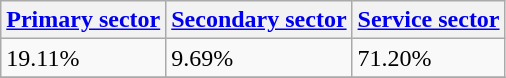<table class="wikitable" border="1">
<tr>
<th><a href='#'>Primary sector</a></th>
<th><a href='#'>Secondary sector</a></th>
<th><a href='#'>Service sector</a></th>
</tr>
<tr>
<td>19.11%</td>
<td>9.69%</td>
<td>71.20%</td>
</tr>
<tr>
</tr>
</table>
